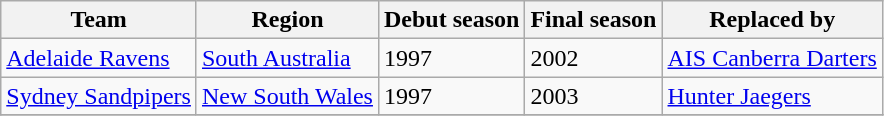<table class="wikitable collapsible">
<tr>
<th>Team</th>
<th>Region</th>
<th>Debut season</th>
<th>Final season</th>
<th>Replaced by</th>
</tr>
<tr>
<td><a href='#'>Adelaide Ravens</a></td>
<td><a href='#'>South Australia</a></td>
<td>1997</td>
<td>2002</td>
<td><a href='#'>AIS Canberra Darters</a></td>
</tr>
<tr>
<td><a href='#'>Sydney Sandpipers</a></td>
<td><a href='#'>New South Wales</a></td>
<td>1997</td>
<td>2003</td>
<td><a href='#'>Hunter Jaegers</a></td>
</tr>
<tr>
</tr>
</table>
